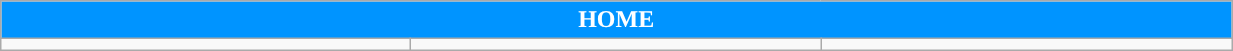<table class="wikitable collapsible collapsed" style="width:65%">
<tr>
<th colspan=15 ! style="color:white; background:#0094FF">HOME</th>
</tr>
<tr>
<td></td>
<td></td>
<td></td>
</tr>
</table>
